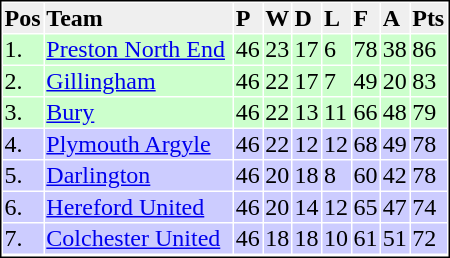<table align="right" style="border: 1px solid #000000; background-color: #ffffff" cellspacing="1" cellpadding="1" width="300">
<tr align="left" bgcolor="#efefef">
<th>Pos</th>
<th>Team</th>
<th>P</th>
<th>W</th>
<th>D</th>
<th>L</th>
<th>F</th>
<th>A</th>
<th>Pts</th>
</tr>
<tr bgcolor="#ccffcc">
<td>1.</td>
<td><a href='#'>Preston North End</a></td>
<td>46</td>
<td>23</td>
<td>17</td>
<td>6</td>
<td>78</td>
<td>38</td>
<td>86</td>
</tr>
<tr bgcolor="#ccffcc">
<td>2.</td>
<td><a href='#'>Gillingham</a></td>
<td>46</td>
<td>22</td>
<td>17</td>
<td>7</td>
<td>49</td>
<td>20</td>
<td>83</td>
</tr>
<tr bgcolor="#ccffcc">
<td>3.</td>
<td><a href='#'>Bury</a></td>
<td>46</td>
<td>22</td>
<td>13</td>
<td>11</td>
<td>66</td>
<td>48</td>
<td>79</td>
</tr>
<tr bgcolor="#ccccff">
<td>4.</td>
<td><a href='#'>Plymouth Argyle</a></td>
<td>46</td>
<td>22</td>
<td>12</td>
<td>12</td>
<td>68</td>
<td>49</td>
<td>78</td>
</tr>
<tr bgcolor="#ccccff">
<td>5.</td>
<td><a href='#'>Darlington</a></td>
<td>46</td>
<td>20</td>
<td>18</td>
<td>8</td>
<td>60</td>
<td>42</td>
<td>78</td>
</tr>
<tr bgcolor="#ccccff">
<td>6.</td>
<td><a href='#'>Hereford United</a></td>
<td>46</td>
<td>20</td>
<td>14</td>
<td>12</td>
<td>65</td>
<td>47</td>
<td>74</td>
</tr>
<tr bgcolor="#ccccff">
<td>7.</td>
<td><a href='#'>Colchester United</a></td>
<td>46</td>
<td>18</td>
<td>18</td>
<td>10</td>
<td>61</td>
<td>51</td>
<td>72</td>
</tr>
<tr>
</tr>
</table>
